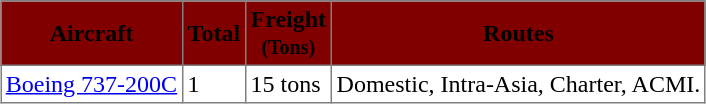<table class="toccolours" border="1" cellpadding="3" style="margin:1em auto; border-collapse:collapse">
<tr bgcolor=maroon>
<th>Aircraft</th>
<th>Total</th>
<th>Freight<br><small>(Tons)</small></th>
<th>Routes</th>
</tr>
<tr>
<td><a href='#'>Boeing 737-200C</a></td>
<td>1</td>
<td>15 tons</td>
<td>Domestic, Intra-Asia, Charter, ACMI.</td>
</tr>
</table>
